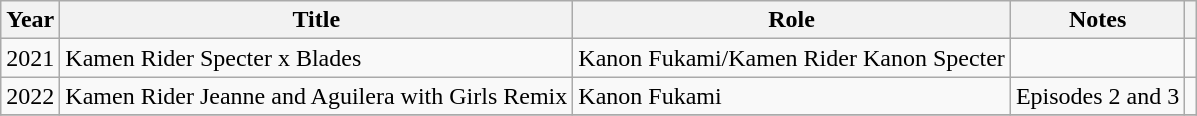<table class="wikitable">
<tr>
<th>Year</th>
<th>Title</th>
<th>Role</th>
<th>Notes</th>
<th></th>
</tr>
<tr>
<td>2021</td>
<td>Kamen Rider Specter x Blades</td>
<td>Kanon Fukami/Kamen Rider Kanon Specter</td>
<td></td>
<td></td>
</tr>
<tr>
<td>2022</td>
<td>Kamen Rider Jeanne and Aguilera with Girls Remix</td>
<td>Kanon Fukami</td>
<td>Episodes 2 and 3</td>
<td></td>
</tr>
<tr>
</tr>
</table>
